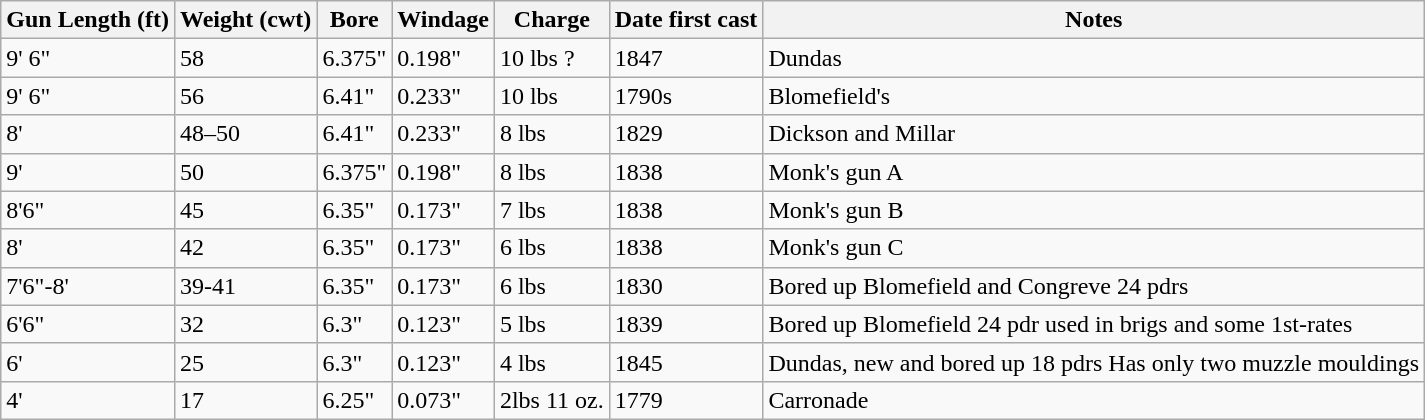<table class="wikitable">
<tr>
<th>Gun Length (ft)</th>
<th>Weight (cwt)</th>
<th>Bore</th>
<th>Windage</th>
<th>Charge</th>
<th>Date first cast</th>
<th>Notes</th>
</tr>
<tr>
<td>9' 6"</td>
<td>58</td>
<td>6.375"</td>
<td>0.198"</td>
<td>10 lbs ?</td>
<td>1847</td>
<td>Dundas</td>
</tr>
<tr>
<td>9' 6"</td>
<td>56</td>
<td>6.41"</td>
<td>0.233"</td>
<td>10 lbs</td>
<td>1790s</td>
<td>Blomefield's</td>
</tr>
<tr>
<td>8'</td>
<td>48–50</td>
<td>6.41"</td>
<td>0.233"</td>
<td>8 lbs</td>
<td>1829</td>
<td>Dickson and Millar</td>
</tr>
<tr>
<td>9'</td>
<td>50</td>
<td>6.375"</td>
<td>0.198"</td>
<td>8 lbs</td>
<td>1838</td>
<td>Monk's gun A</td>
</tr>
<tr>
<td>8'6"</td>
<td>45</td>
<td>6.35"</td>
<td>0.173"</td>
<td>7 lbs</td>
<td>1838</td>
<td>Monk's gun B</td>
</tr>
<tr>
<td>8'</td>
<td>42</td>
<td>6.35"</td>
<td>0.173"</td>
<td>6 lbs</td>
<td>1838</td>
<td>Monk's gun C</td>
</tr>
<tr>
<td>7'6"-8'</td>
<td>39-41</td>
<td>6.35"</td>
<td>0.173"</td>
<td>6 lbs</td>
<td>1830</td>
<td>Bored up Blomefield and Congreve 24 pdrs</td>
</tr>
<tr>
<td>6'6"</td>
<td>32</td>
<td>6.3"</td>
<td>0.123"</td>
<td>5 lbs</td>
<td>1839</td>
<td>Bored up Blomefield 24 pdr used in brigs and some 1st-rates</td>
</tr>
<tr>
<td>6'</td>
<td>25</td>
<td>6.3"</td>
<td>0.123"</td>
<td>4 lbs</td>
<td>1845</td>
<td>Dundas, new and bored up 18 pdrs Has only two muzzle mouldings</td>
</tr>
<tr>
<td>4'</td>
<td>17</td>
<td>6.25"</td>
<td>0.073"</td>
<td>2lbs 11 oz.</td>
<td>1779</td>
<td>Carronade</td>
</tr>
</table>
